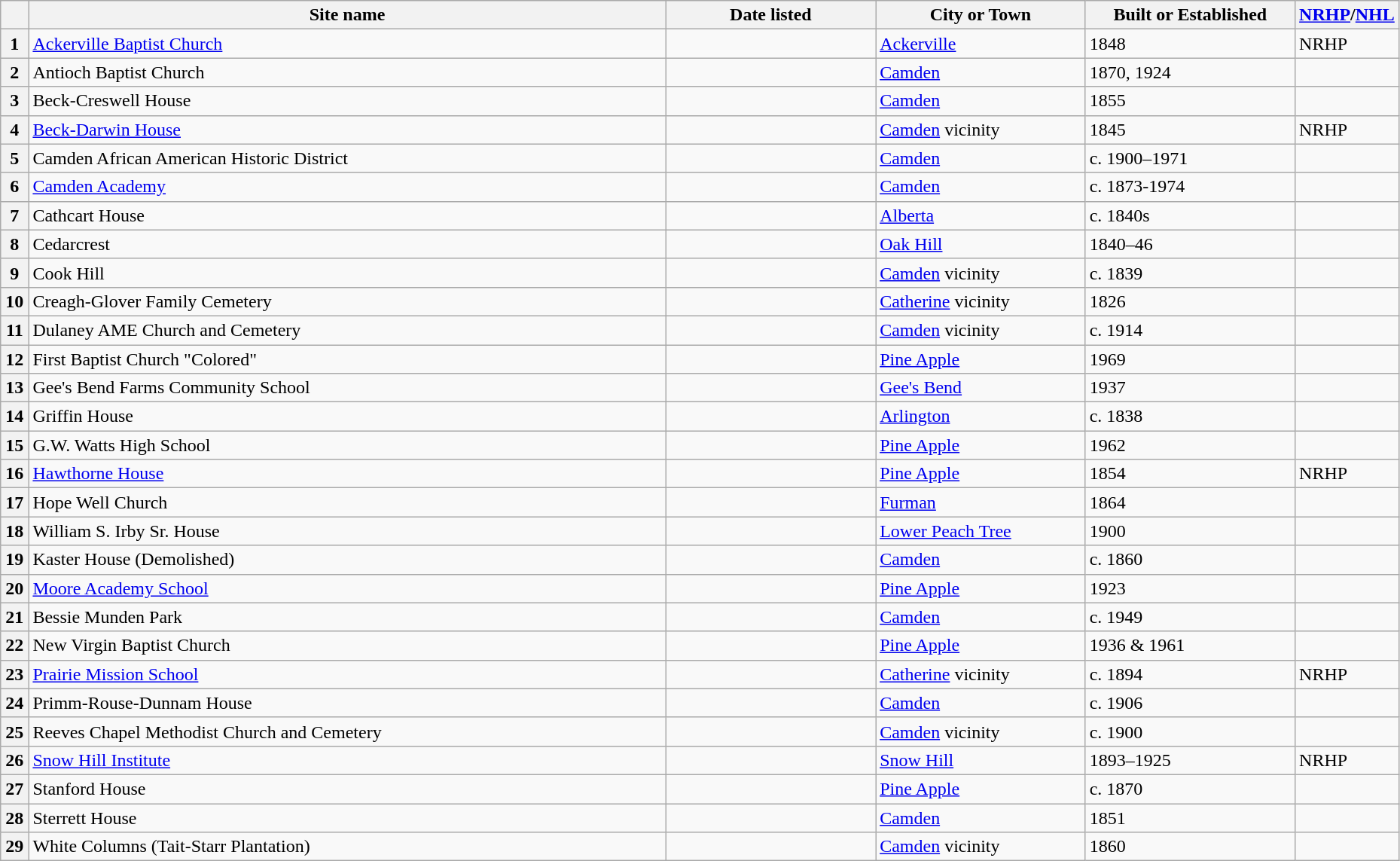<table class="wikitable" style="width:98%">
<tr>
<th width = 2% ></th>
<th><strong>Site name</strong></th>
<th width = 15% ><strong>Date listed</strong></th>
<th width = 15% ><strong>City or Town</strong></th>
<th width = 15% ><strong>Built or Established</strong></th>
<th width = 5%  ><strong><a href='#'>NRHP</a>/<a href='#'>NHL</a></strong></th>
</tr>
<tr ->
<th>1</th>
<td><a href='#'>Ackerville Baptist Church</a></td>
<td></td>
<td><a href='#'>Ackerville</a></td>
<td>1848</td>
<td>NRHP</td>
</tr>
<tr ->
<th>2</th>
<td>Antioch Baptist Church</td>
<td></td>
<td><a href='#'>Camden</a></td>
<td>1870, 1924</td>
<td></td>
</tr>
<tr ->
<th>3</th>
<td>Beck-Creswell House</td>
<td></td>
<td><a href='#'>Camden</a></td>
<td>1855</td>
<td></td>
</tr>
<tr ->
<th>4</th>
<td><a href='#'>Beck-Darwin House</a></td>
<td></td>
<td><a href='#'>Camden</a> vicinity</td>
<td>1845</td>
<td>NRHP</td>
</tr>
<tr ->
<th>5</th>
<td>Camden African American Historic District</td>
<td></td>
<td><a href='#'>Camden</a></td>
<td>c. 1900–1971</td>
<td></td>
</tr>
<tr ->
<th>6</th>
<td><a href='#'>Camden Academy</a></td>
<td></td>
<td><a href='#'>Camden</a></td>
<td>c. 1873-1974</td>
<td></td>
</tr>
<tr ->
<th>7</th>
<td>Cathcart House</td>
<td></td>
<td><a href='#'>Alberta</a></td>
<td>c. 1840s</td>
<td></td>
</tr>
<tr ->
<th>8</th>
<td>Cedarcrest</td>
<td></td>
<td><a href='#'>Oak Hill</a></td>
<td>1840–46</td>
<td></td>
</tr>
<tr ->
<th>9</th>
<td>Cook Hill</td>
<td></td>
<td><a href='#'>Camden</a> vicinity</td>
<td>c. 1839</td>
<td></td>
</tr>
<tr ->
<th>10</th>
<td>Creagh-Glover Family Cemetery</td>
<td></td>
<td><a href='#'>Catherine</a> vicinity</td>
<td>1826</td>
<td></td>
</tr>
<tr ->
<th>11</th>
<td>Dulaney AME Church and Cemetery</td>
<td></td>
<td><a href='#'>Camden</a> vicinity</td>
<td>c. 1914</td>
<td></td>
</tr>
<tr ->
<th>12</th>
<td>First Baptist Church "Colored"</td>
<td></td>
<td><a href='#'>Pine Apple</a></td>
<td>1969</td>
<td></td>
</tr>
<tr ->
<th>13</th>
<td>Gee's Bend Farms Community School</td>
<td></td>
<td><a href='#'>Gee's Bend</a></td>
<td>1937</td>
<td></td>
</tr>
<tr ->
<th>14</th>
<td>Griffin House</td>
<td></td>
<td><a href='#'>Arlington</a></td>
<td>c. 1838</td>
<td></td>
</tr>
<tr ->
<th>15</th>
<td>G.W. Watts High School</td>
<td></td>
<td><a href='#'>Pine Apple</a></td>
<td>1962</td>
<td></td>
</tr>
<tr ->
<th>16</th>
<td><a href='#'>Hawthorne House</a></td>
<td></td>
<td><a href='#'>Pine Apple</a></td>
<td>1854</td>
<td>NRHP</td>
</tr>
<tr ->
<th>17</th>
<td>Hope Well Church</td>
<td></td>
<td><a href='#'>Furman</a></td>
<td>1864</td>
<td></td>
</tr>
<tr ->
<th>18</th>
<td>William S. Irby Sr. House</td>
<td></td>
<td><a href='#'>Lower Peach Tree</a></td>
<td>1900</td>
<td></td>
</tr>
<tr ->
<th>19</th>
<td>Kaster House (Demolished)</td>
<td></td>
<td><a href='#'>Camden</a></td>
<td>c. 1860</td>
<td></td>
</tr>
<tr ->
<th>20</th>
<td><a href='#'>Moore Academy School</a></td>
<td></td>
<td><a href='#'>Pine Apple</a></td>
<td>1923</td>
<td></td>
</tr>
<tr ->
<th>21</th>
<td>Bessie Munden Park</td>
<td></td>
<td><a href='#'>Camden</a></td>
<td>c. 1949</td>
<td></td>
</tr>
<tr ->
<th>22</th>
<td>New Virgin Baptist Church</td>
<td></td>
<td><a href='#'>Pine Apple</a></td>
<td>1936 & 1961</td>
<td></td>
</tr>
<tr ->
<th>23</th>
<td><a href='#'>Prairie Mission School</a></td>
<td></td>
<td><a href='#'>Catherine</a> vicinity</td>
<td>c. 1894</td>
<td>NRHP</td>
</tr>
<tr ->
<th>24</th>
<td>Primm-Rouse-Dunnam House</td>
<td></td>
<td><a href='#'>Camden</a></td>
<td>c. 1906</td>
<td></td>
</tr>
<tr ->
<th>25</th>
<td>Reeves Chapel Methodist Church and Cemetery</td>
<td></td>
<td><a href='#'>Camden</a> vicinity</td>
<td>c. 1900</td>
<td></td>
</tr>
<tr ->
<th>26</th>
<td><a href='#'>Snow Hill Institute</a></td>
<td></td>
<td><a href='#'>Snow Hill</a></td>
<td>1893–1925</td>
<td>NRHP</td>
</tr>
<tr ->
<th>27</th>
<td>Stanford House</td>
<td></td>
<td><a href='#'>Pine Apple</a></td>
<td>c. 1870</td>
<td></td>
</tr>
<tr ->
<th>28</th>
<td>Sterrett House</td>
<td></td>
<td><a href='#'>Camden</a></td>
<td>1851</td>
<td></td>
</tr>
<tr ->
<th>29</th>
<td>White Columns (Tait-Starr Plantation)</td>
<td></td>
<td><a href='#'>Camden</a> vicinity</td>
<td>1860</td>
<td></td>
</tr>
</table>
